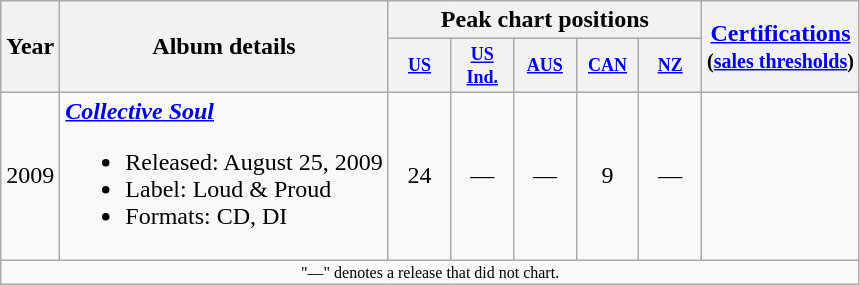<table class="wikitable">
<tr>
<th rowspan="2">Year</th>
<th rowspan="2">Album details</th>
<th colspan="5">Peak chart positions</th>
<th rowspan="2"><a href='#'>Certifications</a><br><small>(<a href='#'>sales thresholds</a>)</small></th>
</tr>
<tr>
<th style="width:3em;font-size:75%"><a href='#'>US</a><br></th>
<th style="width:3em;font-size:75%"><a href='#'>US<br>Ind.</a><br></th>
<th style="width:3em;font-size:75%"><a href='#'>AUS</a><br></th>
<th style="width:3em;font-size:75%"><a href='#'>CAN</a><br></th>
<th style="width:3em;font-size:75%"><a href='#'>NZ</a><br></th>
</tr>
<tr>
<td>2009</td>
<td align="left"><strong><em><a href='#'>Collective Soul</a></em></strong><br><ul><li>Released: August 25, 2009</li><li>Label: Loud & Proud</li><li>Formats: CD, DI</li></ul></td>
<td align="center">24<br></td>
<td align="center">—</td>
<td align="center">—</td>
<td align="center">9</td>
<td align="center">—</td>
<td></td>
</tr>
<tr>
<td align="center" colspan="12" style="font-size: 8pt">"—" denotes a release that did not chart.</td>
</tr>
</table>
